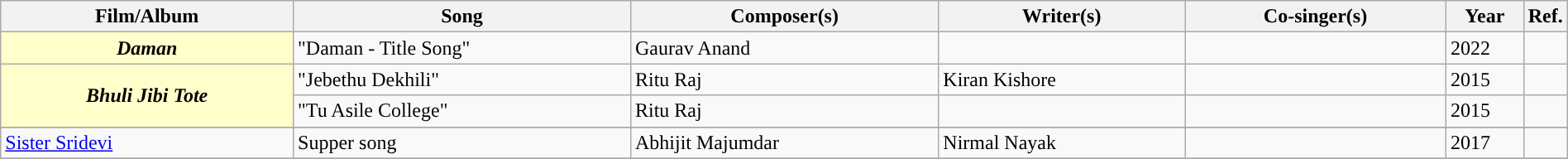<table class="wikitable plainrowheaders" width="100%">
<tr>
<th scope="col" width=19%>Film/Album</th>
<th scope="col" width=22%>Song</th>
<th scope="col" width=20%>Composer(s)</th>
<th scope="col" width=16%>Writer(s)</th>
<th scope="col" width=17%>Co-singer(s)</th>
<th scope="col" width=5%>Year</th>
<th scope="col" width=1%>Ref.</th>
</tr>
<tr>
<th scope="row" style="background:#FFFFCC;"><em>Daman</em></th>
<td>"Daman - Title Song"</td>
<td>Gaurav Anand</td>
<td></td>
<td></td>
<td>2022</td>
</tr>
<tr>
<th scope="row" style="background:#FFFFCC;" rowspan="2"><em>Bhuli Jibi Tote</em></th>
<td>"Jebethu Dekhili"</td>
<td>Ritu Raj</td>
<td>Kiran Kishore</td>
<td></td>
<td>2015</td>
<td></td>
</tr>
<tr>
<td>"Tu Asile College"</td>
<td>Ritu Raj</td>
<td></td>
<td></td>
<td>2015</td>
<td></td>
</tr>
<tr>
</tr>
<tr>
<td><a href='#'>Sister Sridevi</a></td>
<td>Supper song</td>
<td>Abhijit Majumdar</td>
<td>Nirmal Nayak</td>
<td></td>
<td>2017</td>
<td></td>
</tr>
<tr>
</tr>
</table>
